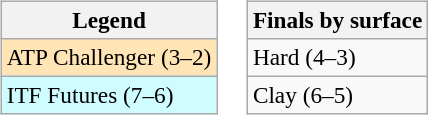<table>
<tr valign=top>
<td><br><table class=wikitable style=font-size:97%>
<tr>
<th>Legend</th>
</tr>
<tr bgcolor=moccasin>
<td>ATP Challenger (3–2)</td>
</tr>
<tr bgcolor=cffcff>
<td>ITF Futures (7–6)</td>
</tr>
</table>
</td>
<td><br><table class=wikitable style=font-size:97%>
<tr>
<th>Finals by surface</th>
</tr>
<tr>
<td>Hard (4–3)</td>
</tr>
<tr>
<td>Clay (6–5)</td>
</tr>
</table>
</td>
</tr>
</table>
